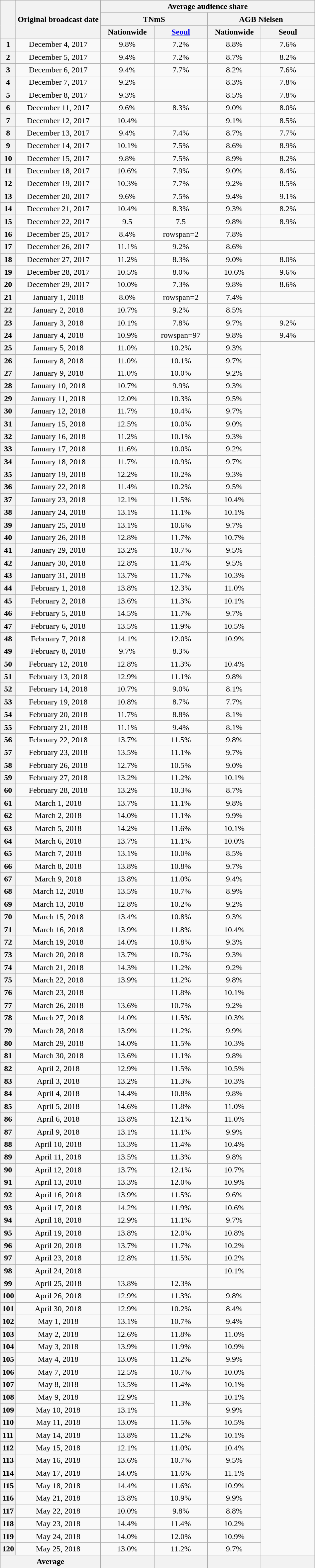<table class="wikitable" style="text-align:center">
<tr>
<th rowspan="3"></th>
<th rowspan="3">Original broadcast date</th>
<th colspan="4">Average audience share</th>
</tr>
<tr>
<th colspan="2">TNmS</th>
<th colspan="2">AGB Nielsen</th>
</tr>
<tr>
<th width=100>Nationwide</th>
<th width=100><a href='#'>Seoul</a></th>
<th width=100>Nationwide</th>
<th width=100>Seoul</th>
</tr>
<tr>
<th>1</th>
<td>December 4, 2017</td>
<td>9.8% </td>
<td>7.2% </td>
<td>8.8% </td>
<td>7.6% </td>
</tr>
<tr>
<th>2</th>
<td>December 5, 2017</td>
<td>9.4% </td>
<td>7.2% </td>
<td>8.7% </td>
<td>8.2% </td>
</tr>
<tr>
<th>3</th>
<td>December 6, 2017</td>
<td>9.4% </td>
<td>7.7% </td>
<td>8.2% </td>
<td>7.6% </td>
</tr>
<tr>
<th>4</th>
<td>December 7, 2017</td>
<td>9.2% </td>
<td> </td>
<td>8.3% </td>
<td>7.8% </td>
</tr>
<tr>
<th>5</th>
<td>December 8, 2017</td>
<td>9.3% </td>
<td> </td>
<td>8.5% </td>
<td>7.8% </td>
</tr>
<tr>
<th>6</th>
<td>December 11, 2017</td>
<td>9.6% </td>
<td>8.3% </td>
<td>9.0% </td>
<td>8.0% </td>
</tr>
<tr>
<th>7</th>
<td>December 12, 2017</td>
<td>10.4% </td>
<td> </td>
<td>9.1% </td>
<td>8.5% </td>
</tr>
<tr>
<th>8</th>
<td>December 13, 2017</td>
<td>9.4% </td>
<td>7.4% </td>
<td>8.7% </td>
<td>7.7% </td>
</tr>
<tr>
<th>9</th>
<td>December 14, 2017</td>
<td>10.1% </td>
<td>7.5% </td>
<td>8.6% </td>
<td>8.9% </td>
</tr>
<tr>
<th>10</th>
<td>December 15, 2017</td>
<td>9.8% </td>
<td>7.5% </td>
<td>8.9% </td>
<td>8.2% </td>
</tr>
<tr>
<th>11</th>
<td>December 18, 2017</td>
<td>10.6% </td>
<td>7.9% </td>
<td>9.0% </td>
<td>8.4% </td>
</tr>
<tr>
<th>12</th>
<td>December 19, 2017</td>
<td>10.3% </td>
<td>7.7% </td>
<td>9.2% </td>
<td>8.5% </td>
</tr>
<tr>
<th>13</th>
<td>December 20, 2017</td>
<td>9.6% </td>
<td>7.5% </td>
<td>9.4% </td>
<td>9.1% </td>
</tr>
<tr>
<th>14</th>
<td>December 21, 2017</td>
<td>10.4% </td>
<td>8.3% </td>
<td>9.3% </td>
<td>8.2% </td>
</tr>
<tr>
<th>15</th>
<td>December 22, 2017</td>
<td>9.5 </td>
<td>7.5 </td>
<td>9.8% </td>
<td>8.9% </td>
</tr>
<tr>
<th>16</th>
<td>December 25, 2017</td>
<td>8.4% </td>
<td>rowspan=2 </td>
<td>7.8% </td>
<td></td>
</tr>
<tr>
<th>17</th>
<td>December 26, 2017</td>
<td>11.1% </td>
<td>9.2% </td>
<td>8.6% </td>
</tr>
<tr>
<th>18</th>
<td>December 27, 2017</td>
<td>11.2% </td>
<td>8.3% </td>
<td>9.0% </td>
<td>8.0% </td>
</tr>
<tr>
<th>19</th>
<td>December 28, 2017</td>
<td>10.5% </td>
<td>8.0% </td>
<td>10.6% </td>
<td>9.6% </td>
</tr>
<tr>
<th>20</th>
<td>December 29, 2017</td>
<td>10.0% </td>
<td>7.3% </td>
<td>9.8% </td>
<td>8.6% </td>
</tr>
<tr>
<th>21</th>
<td>January 1, 2018</td>
<td>8.0% </td>
<td>rowspan=2 </td>
<td>7.4% </td>
<td></td>
</tr>
<tr>
<th>22</th>
<td>January 2, 2018</td>
<td>10.7% </td>
<td>9.2% </td>
<td>8.5% </td>
</tr>
<tr>
<th>23</th>
<td>January 3, 2018</td>
<td>10.1% </td>
<td>7.8% </td>
<td>9.7% </td>
<td>9.2% </td>
</tr>
<tr>
<th>24</th>
<td>January 4, 2018</td>
<td>10.9% </td>
<td>rowspan=97 </td>
<td>9.8% </td>
<td>9.4% </td>
</tr>
<tr>
<th>25</th>
<td>January 5, 2018</td>
<td>11.0% </td>
<td>10.2% </td>
<td>9.3% </td>
</tr>
<tr>
<th>26</th>
<td>January 8, 2018</td>
<td>11.0% </td>
<td>10.1% </td>
<td>9.7% </td>
</tr>
<tr>
<th>27</th>
<td>January 9, 2018</td>
<td>11.0% </td>
<td>10.0% </td>
<td>9.2% </td>
</tr>
<tr>
<th>28</th>
<td>January 10, 2018</td>
<td>10.7% </td>
<td>9.9% </td>
<td>9.3% </td>
</tr>
<tr>
<th>29</th>
<td>January 11, 2018</td>
<td>12.0% </td>
<td>10.3% </td>
<td>9.5% </td>
</tr>
<tr>
<th>30</th>
<td>January 12, 2018</td>
<td>11.7% </td>
<td>10.4% </td>
<td>9.7% </td>
</tr>
<tr>
<th>31</th>
<td>January 15, 2018</td>
<td>12.5% </td>
<td>10.0% </td>
<td>9.0% </td>
</tr>
<tr>
<th>32</th>
<td>January 16, 2018</td>
<td>11.2% </td>
<td>10.1% </td>
<td>9.3% </td>
</tr>
<tr>
<th>33</th>
<td>January 17, 2018</td>
<td>11.6% </td>
<td>10.0% </td>
<td>9.2% </td>
</tr>
<tr>
<th>34</th>
<td>January 18, 2018</td>
<td>11.7% </td>
<td>10.9% </td>
<td>9.7% </td>
</tr>
<tr>
<th>35</th>
<td>January 19, 2018</td>
<td>12.2% </td>
<td>10.2% </td>
<td>9.3% </td>
</tr>
<tr>
<th>36</th>
<td>January 22, 2018</td>
<td>11.4% </td>
<td>10.2% </td>
<td>9.5% </td>
</tr>
<tr>
<th>37</th>
<td>January 23, 2018</td>
<td>12.1% </td>
<td>11.5% </td>
<td>10.4% </td>
</tr>
<tr>
<th>38</th>
<td>January 24, 2018</td>
<td>13.1% </td>
<td>11.1% </td>
<td>10.1% </td>
</tr>
<tr>
<th>39</th>
<td>January 25, 2018</td>
<td>13.1% </td>
<td>10.6% </td>
<td>9.7% </td>
</tr>
<tr>
<th>40</th>
<td>January 26, 2018</td>
<td>12.8% </td>
<td>11.7% </td>
<td>10.7% </td>
</tr>
<tr>
<th>41</th>
<td>January 29, 2018</td>
<td>13.2% </td>
<td>10.7% </td>
<td>9.5% </td>
</tr>
<tr>
<th>42</th>
<td>January 30, 2018</td>
<td>12.8% </td>
<td>11.4% </td>
<td>9.5% </td>
</tr>
<tr>
<th>43</th>
<td>January 31, 2018</td>
<td>13.7% </td>
<td>11.7% </td>
<td>10.3% </td>
</tr>
<tr>
<th>44</th>
<td>February 1, 2018</td>
<td>13.8% </td>
<td>12.3% </td>
<td>11.0% </td>
</tr>
<tr>
<th>45</th>
<td>February 2, 2018</td>
<td>13.6% </td>
<td>11.3% </td>
<td>10.1% </td>
</tr>
<tr>
<th>46</th>
<td>February 5, 2018</td>
<td>14.5% </td>
<td>11.7% </td>
<td>9.7% </td>
</tr>
<tr>
<th>47</th>
<td>February 6, 2018</td>
<td>13.5% </td>
<td>11.9% </td>
<td>10.5% </td>
</tr>
<tr>
<th>48</th>
<td>February 7, 2018</td>
<td>14.1% </td>
<td>12.0% </td>
<td>10.9% </td>
</tr>
<tr>
<th>49</th>
<td>February 8, 2018</td>
<td>9.7% </td>
<td>8.3% </td>
<td> </td>
</tr>
<tr>
<th>50</th>
<td>February 12, 2018</td>
<td>12.8% </td>
<td>11.3% </td>
<td>10.4% </td>
</tr>
<tr>
<th>51</th>
<td>February 13, 2018</td>
<td>12.9% </td>
<td>11.1% </td>
<td>9.8% </td>
</tr>
<tr>
<th>52</th>
<td>February 14, 2018</td>
<td>10.7% </td>
<td>9.0% </td>
<td>8.1% </td>
</tr>
<tr>
<th>53</th>
<td>February 19, 2018</td>
<td>10.8% </td>
<td>8.7% </td>
<td>7.7% </td>
</tr>
<tr>
<th>54</th>
<td>February 20, 2018</td>
<td>11.7% </td>
<td>8.8% </td>
<td>8.1% </td>
</tr>
<tr>
<th>55</th>
<td>February 21, 2018</td>
<td>11.1% </td>
<td>9.4% </td>
<td>8.1% </td>
</tr>
<tr>
<th>56</th>
<td>February 22, 2018</td>
<td>13.7% </td>
<td>11.5% </td>
<td>9.8% </td>
</tr>
<tr>
<th>57</th>
<td>February 23, 2018</td>
<td>13.5% </td>
<td>11.1% </td>
<td>9.7% </td>
</tr>
<tr>
<th>58</th>
<td>February 26, 2018</td>
<td>12.7% </td>
<td>10.5% </td>
<td>9.0% </td>
</tr>
<tr>
<th>59</th>
<td>February 27, 2018</td>
<td>13.2% </td>
<td>11.2% </td>
<td>10.1% </td>
</tr>
<tr>
<th>60</th>
<td>February 28, 2018</td>
<td>13.2% </td>
<td>10.3% </td>
<td>8.7% </td>
</tr>
<tr>
<th>61</th>
<td>March 1, 2018</td>
<td>13.7% </td>
<td>11.1% </td>
<td>9.8% </td>
</tr>
<tr>
<th>62</th>
<td>March 2, 2018</td>
<td>14.0% </td>
<td>11.1% </td>
<td>9.9% </td>
</tr>
<tr>
<th>63</th>
<td>March 5, 2018</td>
<td>14.2% </td>
<td>11.6% </td>
<td>10.1% </td>
</tr>
<tr>
<th>64</th>
<td>March 6, 2018</td>
<td>13.7% </td>
<td>11.1% </td>
<td>10.0% </td>
</tr>
<tr>
<th>65</th>
<td>March 7, 2018</td>
<td>13.1% </td>
<td>10.0% </td>
<td>8.5% </td>
</tr>
<tr>
<th>66</th>
<td>March 8, 2018</td>
<td>13.8% </td>
<td>10.8% </td>
<td>9.7% </td>
</tr>
<tr>
<th>67</th>
<td>March 9, 2018</td>
<td>13.8% </td>
<td>11.0% </td>
<td>9.4% </td>
</tr>
<tr>
<th>68</th>
<td>March 12, 2018</td>
<td>13.5% </td>
<td>10.7% </td>
<td>8.9% </td>
</tr>
<tr>
<th>69</th>
<td>March 13, 2018</td>
<td>12.8% </td>
<td>10.2% </td>
<td>9.2% </td>
</tr>
<tr>
<th>70</th>
<td>March 15, 2018</td>
<td>13.4% </td>
<td>10.8% </td>
<td>9.3% </td>
</tr>
<tr>
<th>71</th>
<td>March 16, 2018</td>
<td>13.9% </td>
<td>11.8% </td>
<td>10.4% </td>
</tr>
<tr>
<th>72</th>
<td>March 19, 2018</td>
<td>14.0% </td>
<td>10.8% </td>
<td>9.3% </td>
</tr>
<tr>
<th>73</th>
<td>March 20, 2018</td>
<td>13.7% </td>
<td>10.7% </td>
<td>9.3% </td>
</tr>
<tr>
<th>74</th>
<td>March 21, 2018</td>
<td>14.3% </td>
<td>11.2% </td>
<td>9.2% </td>
</tr>
<tr>
<th>75</th>
<td>March 22, 2018</td>
<td>13.9% </td>
<td>11.2% </td>
<td>9.8% </td>
</tr>
<tr>
<th>76</th>
<td>March 23, 2018</td>
<td> </td>
<td>11.8% </td>
<td>10.1% </td>
</tr>
<tr>
<th>77</th>
<td>March 26, 2018</td>
<td>13.6% </td>
<td>10.7% </td>
<td>9.2% </td>
</tr>
<tr>
<th>78</th>
<td>March 27, 2018</td>
<td>14.0% </td>
<td>11.5% </td>
<td>10.3% </td>
</tr>
<tr>
<th>79</th>
<td>March 28, 2018</td>
<td>13.9% </td>
<td>11.2% </td>
<td>9.9% </td>
</tr>
<tr>
<th>80</th>
<td>March 29, 2018</td>
<td>14.0% </td>
<td>11.5% </td>
<td>10.3% </td>
</tr>
<tr>
<th>81</th>
<td>March 30, 2018</td>
<td>13.6% </td>
<td>11.1% </td>
<td>9.8% </td>
</tr>
<tr>
<th>82</th>
<td>April 2, 2018</td>
<td>12.9% </td>
<td>11.5% </td>
<td>10.5% </td>
</tr>
<tr>
<th>83</th>
<td>April 3, 2018</td>
<td>13.2% </td>
<td>11.3% </td>
<td>10.3% </td>
</tr>
<tr>
<th>84</th>
<td>April 4, 2018</td>
<td>14.4% </td>
<td>10.8% </td>
<td>9.8% </td>
</tr>
<tr>
<th>85</th>
<td>April 5, 2018</td>
<td>14.6% </td>
<td>11.8% </td>
<td>11.0% </td>
</tr>
<tr>
<th>86</th>
<td>April 6, 2018</td>
<td>13.8% </td>
<td>12.1% </td>
<td>11.0% </td>
</tr>
<tr>
<th>87</th>
<td>April 9, 2018</td>
<td>13.1% </td>
<td>11.1% </td>
<td>9.9% </td>
</tr>
<tr>
<th>88</th>
<td>April 10, 2018</td>
<td>13.3% </td>
<td>11.4% </td>
<td>10.4% </td>
</tr>
<tr>
<th>89</th>
<td>April 11, 2018</td>
<td>13.5% </td>
<td>11.3% </td>
<td>9.8% </td>
</tr>
<tr>
<th>90</th>
<td>April 12, 2018</td>
<td>13.7% </td>
<td>12.1% </td>
<td>10.7% </td>
</tr>
<tr>
<th>91</th>
<td>April 13, 2018</td>
<td>13.3% </td>
<td>12.0% </td>
<td>10.9% </td>
</tr>
<tr>
<th>92</th>
<td>April 16, 2018</td>
<td>13.9% </td>
<td>11.5% </td>
<td>9.6% </td>
</tr>
<tr>
<th>93</th>
<td>April 17, 2018</td>
<td>14.2% </td>
<td>11.9% </td>
<td>10.6% </td>
</tr>
<tr>
<th>94</th>
<td>April 18, 2018</td>
<td>12.9% </td>
<td>11.1% </td>
<td>9.7% </td>
</tr>
<tr>
<th>95</th>
<td>April 19, 2018</td>
<td>13.8% </td>
<td>12.0% </td>
<td>10.8% </td>
</tr>
<tr>
<th>96</th>
<td>April 20, 2018</td>
<td>13.7% </td>
<td>11.7% </td>
<td>10.2% </td>
</tr>
<tr>
<th>97</th>
<td>April 23, 2018</td>
<td>12.8% </td>
<td>11.5% </td>
<td>10.2% </td>
</tr>
<tr>
<th>98</th>
<td>April 24, 2018</td>
<td> </td>
<td> </td>
<td>10.1% </td>
</tr>
<tr>
<th>99</th>
<td>April 25, 2018</td>
<td>13.8% </td>
<td>12.3% </td>
<td> </td>
</tr>
<tr>
<th>100</th>
<td>April 26, 2018</td>
<td>12.9% </td>
<td>11.3% </td>
<td>9.8% </td>
</tr>
<tr>
<th>101</th>
<td>April 30, 2018</td>
<td>12.9% </td>
<td>10.2% </td>
<td>8.4% </td>
</tr>
<tr>
<th>102</th>
<td>May 1, 2018</td>
<td>13.1% </td>
<td>10.7% </td>
<td>9.4% </td>
</tr>
<tr>
<th>103</th>
<td>May 2, 2018</td>
<td>12.6% </td>
<td>11.8% </td>
<td>11.0% </td>
</tr>
<tr>
<th>104</th>
<td>May 3, 2018</td>
<td>13.9% </td>
<td>11.9% </td>
<td>10.9% </td>
</tr>
<tr>
<th>105</th>
<td>May 4, 2018</td>
<td>13.0% </td>
<td>11.2% </td>
<td>9.9% </td>
</tr>
<tr>
<th>106</th>
<td>May 7, 2018</td>
<td>12.5% </td>
<td>10.7% </td>
<td>10.0% </td>
</tr>
<tr>
<th>107</th>
<td>May 8, 2018</td>
<td>13.5% </td>
<td>11.4% </td>
<td>10.1% </td>
</tr>
<tr>
<th>108</th>
<td>May 9, 2018</td>
<td>12.9% </td>
<td rowspan=2>11.3% </td>
<td>10.1% </td>
</tr>
<tr>
<th>109</th>
<td>May 10, 2018</td>
<td>13.1% </td>
<td>9.9% </td>
</tr>
<tr>
<th>110</th>
<td>May 11, 2018</td>
<td>13.0% </td>
<td>11.5% </td>
<td>10.5% </td>
</tr>
<tr>
<th>111</th>
<td>May 14, 2018</td>
<td>13.8% </td>
<td>11.2% </td>
<td>10.1% </td>
</tr>
<tr>
<th>112</th>
<td>May 15, 2018</td>
<td>12.1% </td>
<td>11.0% </td>
<td>10.4% </td>
</tr>
<tr>
<th>113</th>
<td>May 16, 2018</td>
<td>13.6% </td>
<td>10.7% </td>
<td>9.5% </td>
</tr>
<tr>
<th>114</th>
<td>May 17, 2018</td>
<td>14.0% </td>
<td>11.6% </td>
<td>11.1% </td>
</tr>
<tr>
<th>115</th>
<td>May 18, 2018</td>
<td>14.4% </td>
<td>11.6% </td>
<td>10.9% </td>
</tr>
<tr>
<th>116</th>
<td>May 21, 2018</td>
<td>13.8% </td>
<td>10.9% </td>
<td>9.9% </td>
</tr>
<tr>
<th>117</th>
<td>May 22, 2018</td>
<td>10.0% </td>
<td>9.8% </td>
<td>8.8% </td>
</tr>
<tr>
<th>118</th>
<td>May 23, 2018</td>
<td>14.4% </td>
<td>11.4% </td>
<td>10.2% </td>
</tr>
<tr>
<th>119</th>
<td>May 24, 2018</td>
<td>14.0% </td>
<td>12.0% </td>
<td>10.9% </td>
</tr>
<tr>
<th>120</th>
<td>May 25, 2018</td>
<td>13.0% </td>
<td>11.2% </td>
<td>9.7% </td>
</tr>
<tr>
<th colspan="2">Average</th>
<th></th>
<th></th>
<th></th>
<th></th>
</tr>
</table>
